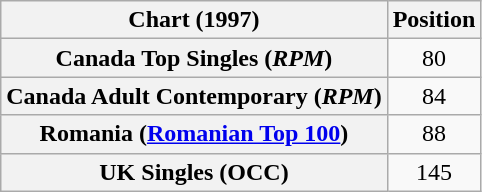<table class="wikitable sortable plainrowheaders" style="text-align:center">
<tr>
<th>Chart (1997)</th>
<th>Position</th>
</tr>
<tr>
<th scope="row">Canada Top Singles (<em>RPM</em>)</th>
<td>80</td>
</tr>
<tr>
<th scope="row">Canada Adult Contemporary (<em>RPM</em>)</th>
<td>84</td>
</tr>
<tr>
<th scope="row">Romania (<a href='#'>Romanian Top 100</a>)</th>
<td>88</td>
</tr>
<tr>
<th scope="row">UK Singles (OCC)</th>
<td>145</td>
</tr>
</table>
